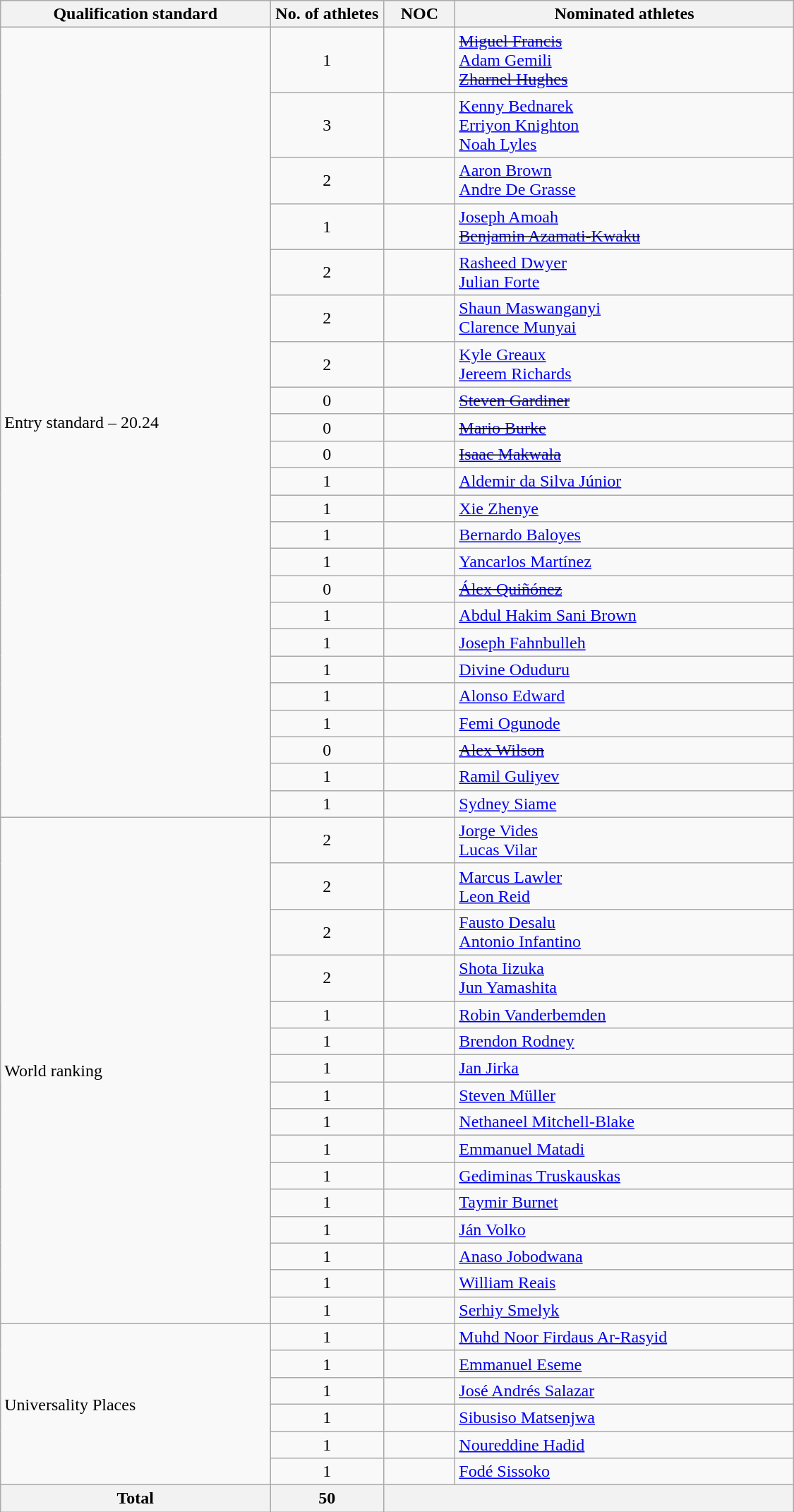<table class="wikitable" style="text-align:left; width:750px;">
<tr>
<th>Qualification standard</th>
<th width=100>No. of athletes</th>
<th>NOC</th>
<th>Nominated athletes</th>
</tr>
<tr>
<td rowspan=23>Entry standard – 20.24</td>
<td align=center>1</td>
<td></td>
<td><s><a href='#'>Miguel Francis</a></s><br><a href='#'>Adam Gemili</a><br><s><a href='#'>Zharnel Hughes</a></s></td>
</tr>
<tr>
<td align=center>3</td>
<td></td>
<td><a href='#'>Kenny Bednarek</a><br><a href='#'>Erriyon Knighton</a><br><a href='#'>Noah Lyles</a></td>
</tr>
<tr>
<td align=center>2</td>
<td></td>
<td><a href='#'>Aaron Brown</a><br><a href='#'>Andre De Grasse</a></td>
</tr>
<tr>
<td align=center>1</td>
<td></td>
<td><a href='#'>Joseph Amoah</a><br><s><a href='#'>Benjamin Azamati-Kwaku</a></s></td>
</tr>
<tr>
<td align=center>2</td>
<td></td>
<td><a href='#'>Rasheed Dwyer</a><br><a href='#'>Julian Forte</a></td>
</tr>
<tr>
<td align=center>2</td>
<td></td>
<td><a href='#'>Shaun Maswanganyi</a><br><a href='#'>Clarence Munyai</a></td>
</tr>
<tr>
<td align=center>2</td>
<td></td>
<td><a href='#'>Kyle Greaux</a><br><a href='#'>Jereem Richards</a></td>
</tr>
<tr>
<td align=center>0</td>
<td></td>
<td><s><a href='#'>Steven Gardiner</a></s></td>
</tr>
<tr>
<td align=center>0</td>
<td></td>
<td><s><a href='#'>Mario Burke</a></s></td>
</tr>
<tr>
<td align=center>0</td>
<td></td>
<td><s><a href='#'>Isaac Makwala</a></s></td>
</tr>
<tr>
<td align=center>1</td>
<td></td>
<td><a href='#'>Aldemir da Silva Júnior</a></td>
</tr>
<tr>
<td align=center>1</td>
<td></td>
<td><a href='#'>Xie Zhenye</a></td>
</tr>
<tr>
<td align=center>1</td>
<td></td>
<td><a href='#'>Bernardo Baloyes</a></td>
</tr>
<tr>
<td align=center>1</td>
<td></td>
<td><a href='#'>Yancarlos Martínez</a></td>
</tr>
<tr>
<td align=center>0</td>
<td></td>
<td><s><a href='#'>Álex Quiñónez</a></s></td>
</tr>
<tr>
<td align=center>1</td>
<td></td>
<td><a href='#'>Abdul Hakim Sani Brown</a></td>
</tr>
<tr>
<td align=center>1</td>
<td></td>
<td><a href='#'>Joseph Fahnbulleh</a></td>
</tr>
<tr>
<td align=center>1</td>
<td></td>
<td><a href='#'>Divine Oduduru</a></td>
</tr>
<tr>
<td align=center>1</td>
<td></td>
<td><a href='#'>Alonso Edward</a></td>
</tr>
<tr>
<td align=center>1</td>
<td></td>
<td><a href='#'>Femi Ogunode</a></td>
</tr>
<tr>
<td align=center>0</td>
<td></td>
<td><s><a href='#'>Alex Wilson</a></s></td>
</tr>
<tr>
<td align=center>1</td>
<td></td>
<td><a href='#'>Ramil Guliyev</a></td>
</tr>
<tr>
<td align=center>1</td>
<td></td>
<td><a href='#'>Sydney Siame</a></td>
</tr>
<tr>
<td rowspan=16>World ranking</td>
<td align=center>2</td>
<td></td>
<td><a href='#'>Jorge Vides</a><br><a href='#'>Lucas Vilar</a></td>
</tr>
<tr>
<td align=center>2</td>
<td></td>
<td><a href='#'>Marcus Lawler</a><br><a href='#'>Leon Reid</a></td>
</tr>
<tr>
<td align=center>2</td>
<td></td>
<td><a href='#'>Fausto Desalu</a><br><a href='#'>Antonio Infantino</a></td>
</tr>
<tr>
<td align=center>2</td>
<td></td>
<td><a href='#'>Shota Iizuka</a><br><a href='#'>Jun Yamashita</a></td>
</tr>
<tr>
<td align=center>1</td>
<td></td>
<td><a href='#'>Robin Vanderbemden</a></td>
</tr>
<tr>
<td align=center>1</td>
<td></td>
<td><a href='#'>Brendon Rodney</a></td>
</tr>
<tr>
<td align=center>1</td>
<td></td>
<td><a href='#'>Jan Jirka</a></td>
</tr>
<tr>
<td align=center>1</td>
<td></td>
<td><a href='#'>Steven Müller</a></td>
</tr>
<tr>
<td align=center>1</td>
<td></td>
<td><a href='#'>Nethaneel Mitchell-Blake</a></td>
</tr>
<tr>
<td align=center>1</td>
<td></td>
<td><a href='#'>Emmanuel Matadi</a></td>
</tr>
<tr>
<td align=center>1</td>
<td></td>
<td><a href='#'>Gediminas Truskauskas</a></td>
</tr>
<tr>
<td align=center>1</td>
<td></td>
<td><a href='#'>Taymir Burnet</a></td>
</tr>
<tr>
<td align=center>1</td>
<td></td>
<td><a href='#'>Ján Volko</a></td>
</tr>
<tr>
<td align=center>1</td>
<td></td>
<td><a href='#'>Anaso Jobodwana</a></td>
</tr>
<tr>
<td align=center>1</td>
<td></td>
<td><a href='#'>William Reais</a></td>
</tr>
<tr>
<td align=center>1</td>
<td></td>
<td><a href='#'>Serhiy Smelyk</a></td>
</tr>
<tr>
<td rowspan=6>Universality Places</td>
<td align=center>1</td>
<td></td>
<td><a href='#'>Muhd Noor Firdaus Ar-Rasyid</a></td>
</tr>
<tr>
<td align=center>1</td>
<td></td>
<td><a href='#'>Emmanuel Eseme</a></td>
</tr>
<tr>
<td align=center>1</td>
<td></td>
<td><a href='#'>José Andrés Salazar</a></td>
</tr>
<tr>
<td align=center>1</td>
<td></td>
<td><a href='#'>Sibusiso Matsenjwa</a></td>
</tr>
<tr>
<td align=center>1</td>
<td></td>
<td><a href='#'>Noureddine Hadid</a></td>
</tr>
<tr>
<td align=center>1</td>
<td></td>
<td><a href='#'>Fodé Sissoko</a></td>
</tr>
<tr>
<th>Total</th>
<th>50</th>
<th colspan=2></th>
</tr>
</table>
